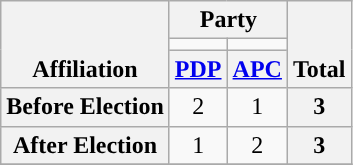<table class=wikitable style="text-align:center">
<tr style="vertical-align:bottom;">
<th rowspan=3>Affiliation</th>
<th colspan=2>Party</th>
<th rowspan=3>Total</th>
</tr>
<tr>
<td style="background-color:"></td>
<td style="background-color:"></td>
</tr>
<tr>
<th><a href='#'>PDP</a></th>
<th><a href='#'>APC</a></th>
</tr>
<tr>
<th>Before Election</th>
<td>2</td>
<td>1</td>
<th>3</th>
</tr>
<tr>
<th>After Election</th>
<td>1</td>
<td>2</td>
<th>3</th>
</tr>
<tr>
</tr>
</table>
